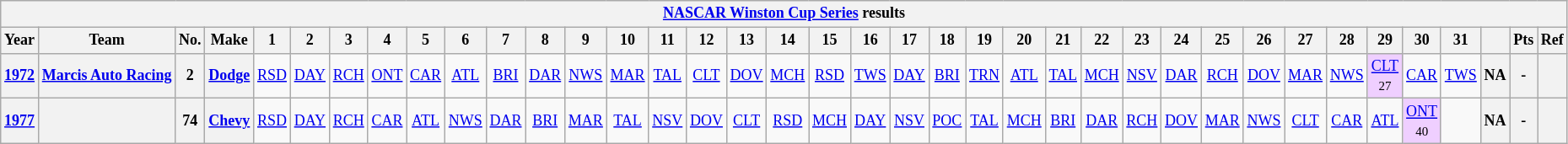<table class="wikitable" style="text-align:center; font-size:75%">
<tr>
<th colspan=45><a href='#'>NASCAR Winston Cup Series</a> results</th>
</tr>
<tr>
<th>Year</th>
<th>Team</th>
<th>No.</th>
<th>Make</th>
<th>1</th>
<th>2</th>
<th>3</th>
<th>4</th>
<th>5</th>
<th>6</th>
<th>7</th>
<th>8</th>
<th>9</th>
<th>10</th>
<th>11</th>
<th>12</th>
<th>13</th>
<th>14</th>
<th>15</th>
<th>16</th>
<th>17</th>
<th>18</th>
<th>19</th>
<th>20</th>
<th>21</th>
<th>22</th>
<th>23</th>
<th>24</th>
<th>25</th>
<th>26</th>
<th>27</th>
<th>28</th>
<th>29</th>
<th>30</th>
<th>31</th>
<th></th>
<th>Pts</th>
<th>Ref</th>
</tr>
<tr>
<th><a href='#'>1972</a></th>
<th><a href='#'>Marcis Auto Racing</a></th>
<th>2</th>
<th><a href='#'>Dodge</a></th>
<td><a href='#'>RSD</a></td>
<td><a href='#'>DAY</a></td>
<td><a href='#'>RCH</a></td>
<td><a href='#'>ONT</a></td>
<td><a href='#'>CAR</a></td>
<td><a href='#'>ATL</a></td>
<td><a href='#'>BRI</a></td>
<td><a href='#'>DAR</a></td>
<td><a href='#'>NWS</a></td>
<td><a href='#'>MAR</a></td>
<td><a href='#'>TAL</a></td>
<td><a href='#'>CLT</a></td>
<td><a href='#'>DOV</a></td>
<td><a href='#'>MCH</a></td>
<td><a href='#'>RSD</a></td>
<td><a href='#'>TWS</a></td>
<td><a href='#'>DAY</a></td>
<td><a href='#'>BRI</a></td>
<td><a href='#'>TRN</a></td>
<td><a href='#'>ATL</a></td>
<td><a href='#'>TAL</a></td>
<td><a href='#'>MCH</a></td>
<td><a href='#'>NSV</a></td>
<td><a href='#'>DAR</a></td>
<td><a href='#'>RCH</a></td>
<td><a href='#'>DOV</a></td>
<td><a href='#'>MAR</a></td>
<td><a href='#'>NWS</a></td>
<td style="background:#EFCFFF;"><a href='#'>CLT</a><br><small>27</small></td>
<td><a href='#'>CAR</a></td>
<td><a href='#'>TWS</a></td>
<th>NA</th>
<th>-</th>
<th></th>
</tr>
<tr>
<th><a href='#'>1977</a></th>
<th></th>
<th>74</th>
<th><a href='#'>Chevy</a></th>
<td><a href='#'>RSD</a></td>
<td><a href='#'>DAY</a></td>
<td><a href='#'>RCH</a></td>
<td><a href='#'>CAR</a></td>
<td><a href='#'>ATL</a></td>
<td><a href='#'>NWS</a></td>
<td><a href='#'>DAR</a></td>
<td><a href='#'>BRI</a></td>
<td><a href='#'>MAR</a></td>
<td><a href='#'>TAL</a></td>
<td><a href='#'>NSV</a></td>
<td><a href='#'>DOV</a></td>
<td><a href='#'>CLT</a></td>
<td><a href='#'>RSD</a></td>
<td><a href='#'>MCH</a></td>
<td><a href='#'>DAY</a></td>
<td><a href='#'>NSV</a></td>
<td><a href='#'>POC</a></td>
<td><a href='#'>TAL</a></td>
<td><a href='#'>MCH</a></td>
<td><a href='#'>BRI</a></td>
<td><a href='#'>DAR</a></td>
<td><a href='#'>RCH</a></td>
<td><a href='#'>DOV</a></td>
<td><a href='#'>MAR</a></td>
<td><a href='#'>NWS</a></td>
<td><a href='#'>CLT</a></td>
<td><a href='#'>CAR</a></td>
<td><a href='#'>ATL</a></td>
<td style="background:#EFCFFF;"><a href='#'>ONT</a><br><small>40</small></td>
<td></td>
<th>NA</th>
<th>-</th>
<th></th>
</tr>
</table>
